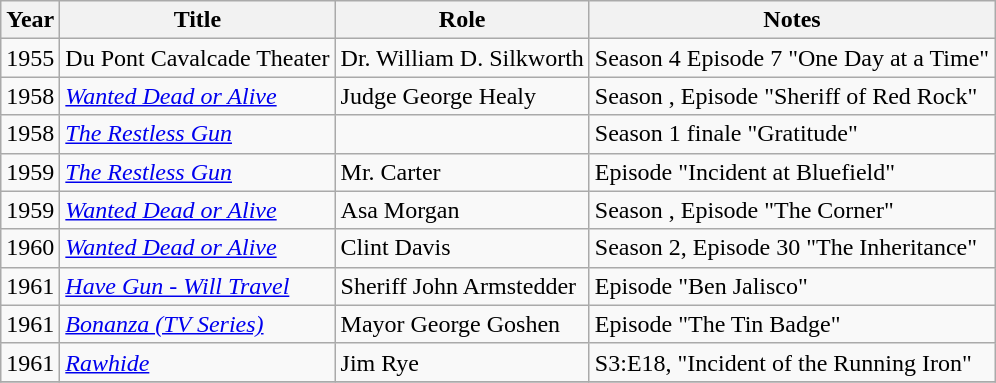<table class="wikitable plainrowheaders sortable">
<tr>
<th scope="col">Year</th>
<th scope="col">Title</th>
<th scope="col">Role</th>
<th scope="col" class="unsortable">Notes</th>
</tr>
<tr>
<td>1955</td>
<td>Du Pont Cavalcade Theater</td>
<td>Dr. William D. Silkworth</td>
<td>Season 4 Episode 7 "One Day at a Time"</td>
</tr>
<tr>
<td>1958</td>
<td><em><a href='#'>Wanted Dead or Alive</a></em></td>
<td>Judge George Healy</td>
<td>Season , Episode  "Sheriff of Red Rock"</td>
</tr>
<tr>
<td>1958</td>
<td><em><a href='#'>The Restless Gun</a></em></td>
<td></td>
<td>Season 1 finale "Gratitude"</td>
</tr>
<tr>
<td>1959</td>
<td><em><a href='#'>The Restless Gun</a></em></td>
<td>Mr. Carter</td>
<td>Episode "Incident at Bluefield"</td>
</tr>
<tr>
<td>1959</td>
<td><em><a href='#'>Wanted Dead or Alive</a></em></td>
<td>Asa Morgan</td>
<td>Season , Episode  "The Corner"</td>
</tr>
<tr>
<td>1960</td>
<td><em><a href='#'>Wanted Dead or Alive</a></em></td>
<td>Clint Davis</td>
<td>Season 2, Episode 30 "The Inheritance"</td>
</tr>
<tr>
<td>1961</td>
<td><em><a href='#'>Have Gun - Will Travel</a></em></td>
<td>Sheriff John Armstedder</td>
<td>Episode "Ben Jalisco"</td>
</tr>
<tr>
<td>1961</td>
<td><em><a href='#'>Bonanza (TV Series)</a></em></td>
<td>Mayor George Goshen</td>
<td>Episode  "The Tin Badge"</td>
</tr>
<tr>
<td>1961</td>
<td><em><a href='#'>Rawhide</a></em></td>
<td>Jim Rye</td>
<td>S3:E18, "Incident of the Running Iron"</td>
</tr>
<tr>
</tr>
</table>
